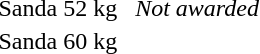<table>
<tr>
<td>Sanda 52 kg</td>
<td></td>
<td></td>
<td><em>Not awarded</em></td>
</tr>
<tr>
<td>Sanda 60 kg</td>
<td></td>
<td></td>
<td></td>
</tr>
</table>
